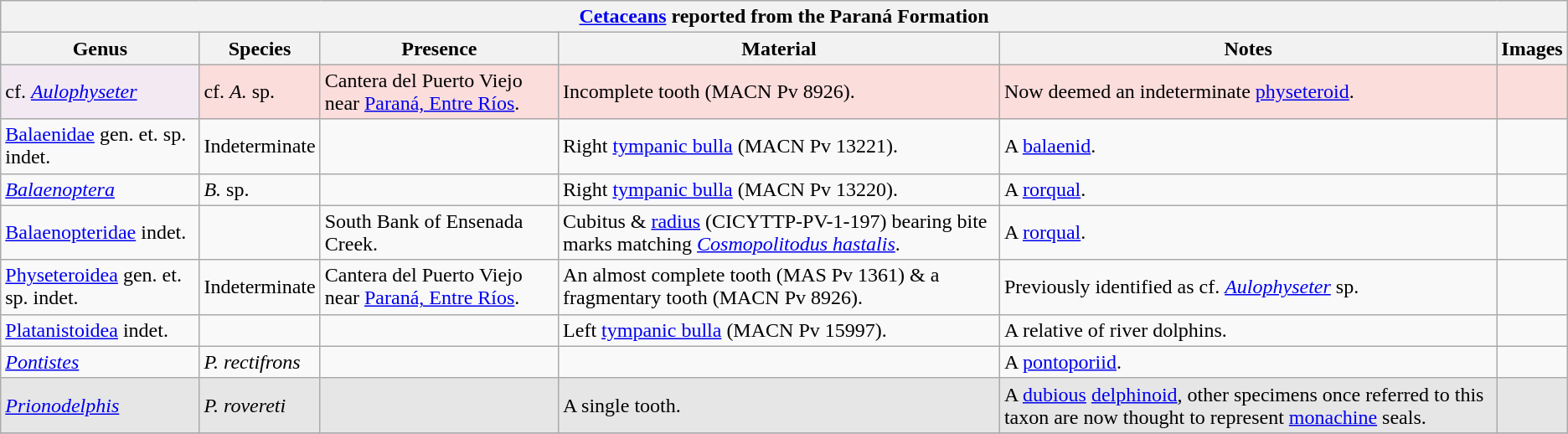<table class="wikitable" align="center">
<tr>
<th colspan="6" align="center"><strong><a href='#'>Cetaceans</a> reported from the Paraná Formation</strong></th>
</tr>
<tr>
<th>Genus</th>
<th>Species</th>
<th>Presence</th>
<th><strong>Material</strong></th>
<th>Notes</th>
<th>Images</th>
</tr>
<tr>
<td style="background:#f3e9f3;">cf. <em><a href='#'>Aulophyseter</a></em></td>
<td style="background:#fbdddb;">cf. <em>A.</em> sp.</td>
<td style="background:#fbdddb;">Cantera del Puerto Viejo near <a href='#'>Paraná, Entre Ríos</a>.</td>
<td style="background:#fbdddb;">Incomplete tooth (MACN Pv 8926).</td>
<td style="background:#fbdddb;">Now deemed an indeterminate <a href='#'>physeteroid</a>.</td>
<td style="background:#fbdddb;"></td>
</tr>
<tr>
<td><a href='#'>Balaenidae</a> gen. et. sp. indet.</td>
<td>Indeterminate</td>
<td></td>
<td>Right <a href='#'>tympanic bulla</a> (MACN Pv 13221).</td>
<td>A <a href='#'>balaenid</a>.</td>
<td></td>
</tr>
<tr>
<td><em><a href='#'>Balaenoptera</a></em></td>
<td><em>B.</em> sp.</td>
<td></td>
<td>Right <a href='#'>tympanic bulla</a> (MACN Pv 13220).</td>
<td>A <a href='#'>rorqual</a>.</td>
<td></td>
</tr>
<tr>
<td><a href='#'>Balaenopteridae</a> indet.</td>
<td></td>
<td>South Bank of Ensenada Creek.</td>
<td>Cubitus & <a href='#'>radius</a> (CICYTTP-PV-1-197) bearing bite marks matching <em><a href='#'>Cosmopolitodus hastalis</a></em>.</td>
<td>A <a href='#'>rorqual</a>.</td>
<td></td>
</tr>
<tr>
<td><a href='#'>Physeteroidea</a> gen. et. sp. indet.</td>
<td>Indeterminate</td>
<td>Cantera del Puerto Viejo near <a href='#'>Paraná, Entre Ríos</a>.</td>
<td>An almost complete tooth (MAS Pv 1361) & a fragmentary tooth (MACN Pv 8926).</td>
<td>Previously identified as cf. <em><a href='#'>Aulophyseter</a></em> sp.</td>
<td></td>
</tr>
<tr>
<td><a href='#'>Platanistoidea</a> indet.</td>
<td></td>
<td></td>
<td>Left <a href='#'>tympanic bulla</a> (MACN Pv 15997).</td>
<td>A relative of river dolphins.</td>
<td></td>
</tr>
<tr>
<td><em><a href='#'>Pontistes</a></em></td>
<td><em>P. rectifrons</em></td>
<td></td>
<td></td>
<td>A <a href='#'>pontoporiid</a>.</td>
<td></td>
</tr>
<tr>
<td style="background:#E6E6E6;"><em><a href='#'>Prionodelphis</a></em></td>
<td style="background:#E6E6E6;"><em>P. rovereti</em></td>
<td style="background:#E6E6E6;"></td>
<td style="background:#E6E6E6;">A single tooth.</td>
<td style="background:#E6E6E6;">A <a href='#'>dubious</a> <a href='#'>delphinoid</a>, other specimens once referred to this taxon are now thought to represent <a href='#'>monachine</a> seals.</td>
<td style="background:#E6E6E6;"></td>
</tr>
<tr>
</tr>
</table>
